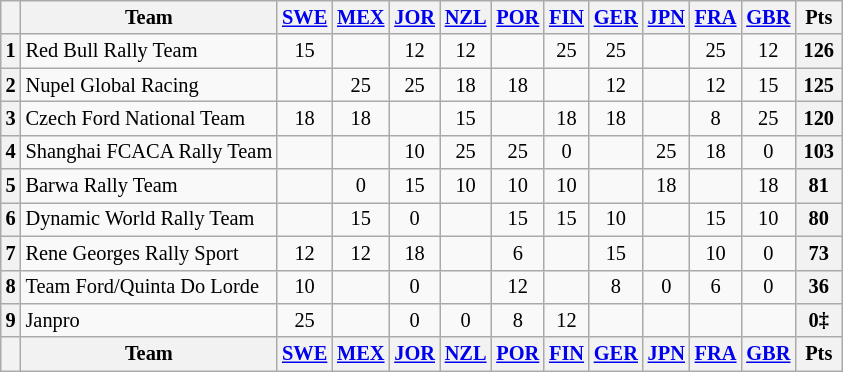<table class="wikitable" style="font-size: 85%; text-align: center;">
<tr valign="top">
<th valign="middle"></th>
<th valign="middle">Team</th>
<th><a href='#'>SWE</a><br></th>
<th><a href='#'>MEX</a><br></th>
<th><a href='#'>JOR</a><br></th>
<th><a href='#'>NZL</a><br></th>
<th><a href='#'>POR</a><br></th>
<th><a href='#'>FIN</a><br></th>
<th><a href='#'>GER</a><br></th>
<th><a href='#'>JPN</a><br></th>
<th><a href='#'>FRA</a><br></th>
<th><a href='#'>GBR</a><br></th>
<th valign="middle"> Pts </th>
</tr>
<tr>
<th>1</th>
<td align="left"> Red Bull Rally Team</td>
<td>15</td>
<td></td>
<td>12</td>
<td>12</td>
<td></td>
<td>25</td>
<td>25</td>
<td></td>
<td>25</td>
<td>12</td>
<th><strong>126</strong></th>
</tr>
<tr>
<th>2</th>
<td align="left"> Nupel Global Racing</td>
<td></td>
<td>25</td>
<td>25</td>
<td>18</td>
<td>18</td>
<td></td>
<td>12</td>
<td></td>
<td>12</td>
<td>15</td>
<th><strong>125</strong></th>
</tr>
<tr>
<th>3</th>
<td align="left"> Czech Ford National Team</td>
<td>18</td>
<td>18</td>
<td></td>
<td>15</td>
<td></td>
<td>18</td>
<td>18</td>
<td></td>
<td>8</td>
<td>25</td>
<th><strong>120</strong></th>
</tr>
<tr>
<th>4</th>
<td align="left"> Shanghai FCACA Rally Team</td>
<td></td>
<td></td>
<td>10</td>
<td>25</td>
<td>25</td>
<td>0</td>
<td></td>
<td>25</td>
<td>18</td>
<td>0</td>
<th><strong>103</strong></th>
</tr>
<tr>
<th>5</th>
<td align="left"> Barwa Rally Team</td>
<td></td>
<td>0</td>
<td>15</td>
<td>10</td>
<td>10</td>
<td>10</td>
<td></td>
<td>18</td>
<td></td>
<td>18</td>
<th><strong>81</strong></th>
</tr>
<tr>
<th>6</th>
<td align="left"> Dynamic World Rally Team</td>
<td></td>
<td>15</td>
<td>0</td>
<td></td>
<td>15</td>
<td>15</td>
<td>10</td>
<td></td>
<td>15</td>
<td>10</td>
<th><strong>80</strong></th>
</tr>
<tr>
<th>7</th>
<td align="left"> Rene Georges Rally Sport</td>
<td>12</td>
<td>12</td>
<td>18</td>
<td></td>
<td>6</td>
<td></td>
<td>15</td>
<td></td>
<td>10</td>
<td>0</td>
<th><strong>73</strong></th>
</tr>
<tr>
<th>8</th>
<td align="left"> Team Ford/Quinta Do Lorde</td>
<td>10</td>
<td></td>
<td>0</td>
<td></td>
<td>12</td>
<td></td>
<td>8</td>
<td>0</td>
<td>6</td>
<td>0</td>
<th><strong>36</strong></th>
</tr>
<tr>
<th>9</th>
<td align="left"> Janpro</td>
<td>25</td>
<td></td>
<td>0</td>
<td>0</td>
<td>8</td>
<td>12</td>
<td></td>
<td></td>
<td></td>
<td></td>
<th><strong>0‡</strong></th>
</tr>
<tr valign="top">
<th valign="middle"></th>
<th valign="middle">Team</th>
<th><a href='#'>SWE</a><br></th>
<th><a href='#'>MEX</a><br></th>
<th><a href='#'>JOR</a><br></th>
<th><a href='#'>NZL</a><br></th>
<th><a href='#'>POR</a><br></th>
<th><a href='#'>FIN</a><br></th>
<th><a href='#'>GER</a><br></th>
<th><a href='#'>JPN</a><br></th>
<th><a href='#'>FRA</a><br></th>
<th><a href='#'>GBR</a><br></th>
<th valign="middle"> Pts </th>
</tr>
</table>
